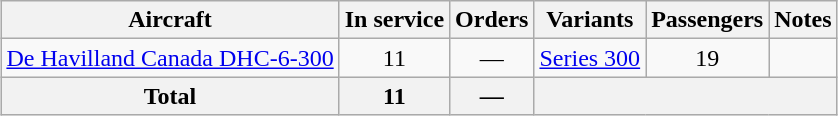<table class="wikitable" style="border-collapse:collapse;text-align:center;margin:auto;">
<tr>
<th>Aircraft</th>
<th>In service</th>
<th>Orders</th>
<th>Variants</th>
<th>Passengers</th>
<th>Notes</th>
</tr>
<tr>
<td align=left><a href='#'>De Havilland Canada DHC-6-300</a></td>
<td>11</td>
<td>—</td>
<td align=left><a href='#'>Series 300</a></td>
<td>19</td>
<td align=left></td>
</tr>
<tr>
<th>Total</th>
<th>11</th>
<th>—</th>
<th colspan="3"></th>
</tr>
</table>
